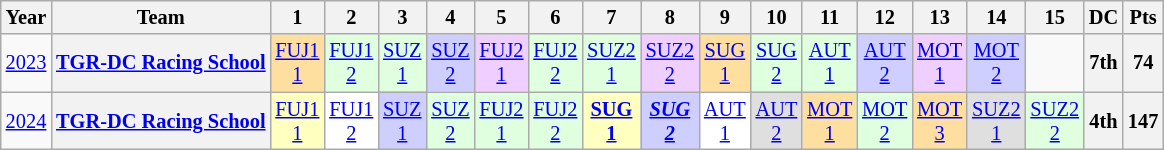<table class="wikitable" style="text-align:center; font-size:85%">
<tr>
<th>Year</th>
<th>Team</th>
<th>1</th>
<th>2</th>
<th>3</th>
<th>4</th>
<th>5</th>
<th>6</th>
<th>7</th>
<th>8</th>
<th>9</th>
<th>10</th>
<th>11</th>
<th>12</th>
<th>13</th>
<th>14</th>
<th>15</th>
<th>DC</th>
<th>Pts</th>
</tr>
<tr>
<td><a href='#'>2023</a></td>
<th><a href='#'>TGR-DC Racing School</a></th>
<td style="background:#ffdf9f;"><a href='#'>FUJ1<br>1</a><br></td>
<td style="background:#dfffdf;"><a href='#'>FUJ1<br>2</a><br></td>
<td style="background:#dfffdf;"><a href='#'>SUZ<br>1</a><br></td>
<td style="background:#cfcfff;"><a href='#'>SUZ<br>2</a><br></td>
<td style="background:#efcfff;"><a href='#'>FUJ2<br>1</a><br></td>
<td style="background:#dfffdf;"><a href='#'>FUJ2<br>2</a><br></td>
<td style="background:#dfffdf;"><a href='#'>SUZ2<br>1</a><br></td>
<td style="background:#efcfff;"><a href='#'>SUZ2<br>2</a><br></td>
<td style="background:#ffdf9f;"><a href='#'>SUG<br>1</a><br></td>
<td style="background:#dfffdf;"><a href='#'>SUG<br>2</a><br></td>
<td style="background:#dfffdf;"><a href='#'>AUT<br>1</a><br></td>
<td style="background:#cfcfff;"><a href='#'>AUT<br>2</a><br></td>
<td style="background:#efcfff;"><a href='#'>MOT<br>1</a><br></td>
<td style="background:#cfcfff;"><a href='#'>MOT<br>2</a><br></td>
<td></td>
<th>7th</th>
<th>74</th>
</tr>
<tr>
<td><a href='#'>2024</a></td>
<th><a href='#'>TGR-DC Racing School</a></th>
<td style="background:#ffffbf;"><a href='#'>FUJ1<br>1</a><br></td>
<td style="background:#FFFFFF;"><a href='#'>FUJ1<br>2</a><br></td>
<td style="background:#cfcfff;"><a href='#'>SUZ<br>1</a><br></td>
<td style="background:#dfffdf;"><a href='#'>SUZ<br>2</a><br></td>
<td style="background:#dfffdf;"><a href='#'>FUJ2<br>1</a><br></td>
<td style="background:#dfffdf;"><a href='#'>FUJ2<br>2</a><br></td>
<td style="background:#ffffbf;"><strong><a href='#'>SUG<br>1</a><br></strong></td>
<td style="background:#cfcfff;"><strong><em><a href='#'>SUG<br>2</a><br></em></strong></td>
<td style="background:#ffffff;"><a href='#'>AUT<br>1</a><br></td>
<td style="background:#dfdfdf;"><a href='#'>AUT<br>2</a><br></td>
<td style="background:#ffdf9f;"><a href='#'>MOT<br>1</a><br></td>
<td style="background:#dfffdf;"><a href='#'>MOT<br>2</a><br></td>
<td style="background:#ffdf9f;"><a href='#'>MOT<br>3</a><br></td>
<td style="background:#dfdfdf;"><a href='#'>SUZ2<br>1</a><br></td>
<td style="background:#dfffdf;"><a href='#'>SUZ2<br>2</a><br></td>
<th>4th</th>
<th>147</th>
</tr>
</table>
